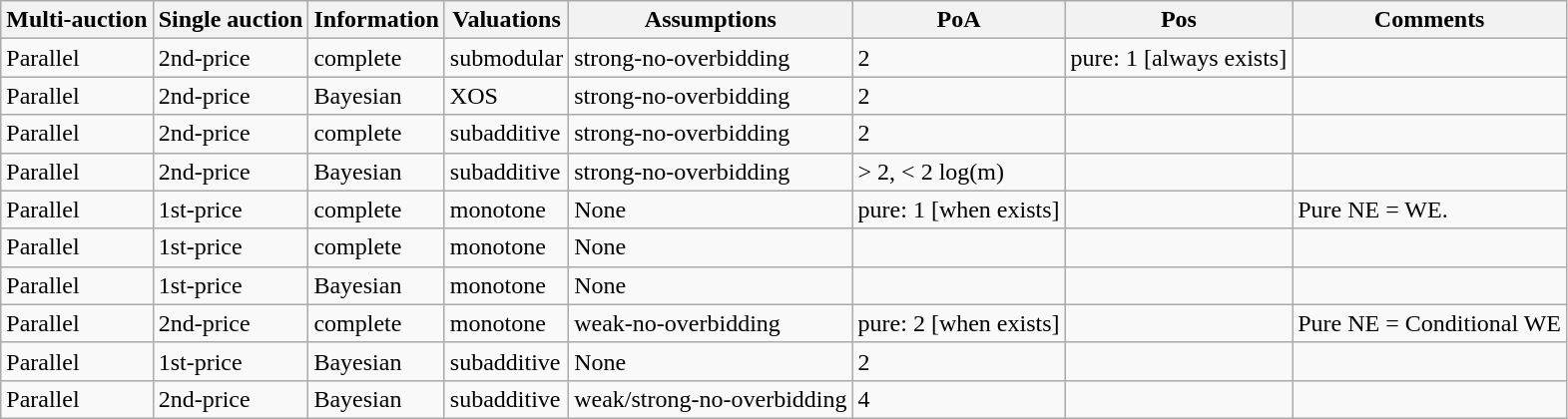<table class="wikitable sortable">
<tr>
<th>Multi-auction</th>
<th>Single auction</th>
<th>Information</th>
<th>Valuations</th>
<th>Assumptions</th>
<th>PoA</th>
<th>Pos</th>
<th>Comments</th>
</tr>
<tr>
<td>Parallel</td>
<td>2nd-price</td>
<td>complete</td>
<td>submodular</td>
<td>strong-no-overbidding</td>
<td>2</td>
<td>pure: 1 [always exists]</td>
<td></td>
</tr>
<tr>
<td>Parallel</td>
<td>2nd-price</td>
<td>Bayesian</td>
<td>XOS</td>
<td>strong-no-overbidding</td>
<td>2</td>
<td></td>
<td></td>
</tr>
<tr>
<td>Parallel</td>
<td>2nd-price</td>
<td>complete</td>
<td>subadditive</td>
<td>strong-no-overbidding</td>
<td>2</td>
<td></td>
<td></td>
</tr>
<tr>
<td>Parallel</td>
<td>2nd-price</td>
<td>Bayesian</td>
<td>subadditive</td>
<td>strong-no-overbidding</td>
<td>> 2, < 2 log(m)</td>
<td></td>
<td></td>
</tr>
<tr>
<td>Parallel</td>
<td>1st-price</td>
<td>complete</td>
<td>monotone</td>
<td>None</td>
<td>pure: 1 [when exists]</td>
<td></td>
<td>Pure NE = WE.  </td>
</tr>
<tr>
<td>Parallel</td>
<td>1st-price</td>
<td>complete</td>
<td>monotone</td>
<td>None</td>
<td></td>
<td></td>
<td></td>
</tr>
<tr>
<td>Parallel</td>
<td>1st-price</td>
<td>Bayesian</td>
<td>monotone</td>
<td>None</td>
<td></td>
<td></td>
<td></td>
</tr>
<tr>
<td>Parallel</td>
<td>2nd-price</td>
<td>complete</td>
<td>monotone</td>
<td>weak-no-overbidding</td>
<td>pure: 2 [when exists]</td>
<td></td>
<td>Pure NE = Conditional WE</td>
</tr>
<tr>
<td>Parallel</td>
<td>1st-price</td>
<td>Bayesian</td>
<td>subadditive</td>
<td>None</td>
<td>2</td>
<td></td>
<td></td>
</tr>
<tr>
<td>Parallel</td>
<td>2nd-price</td>
<td>Bayesian</td>
<td>subadditive</td>
<td>weak/strong-no-overbidding</td>
<td>4</td>
<td></td>
<td></td>
</tr>
</table>
